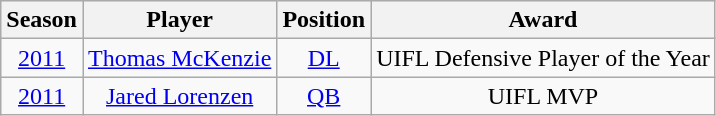<table class="wikitable" style="text-align:center">
<tr bgcolor="#efefef">
<th>Season</th>
<th>Player</th>
<th>Position</th>
<th>Award</th>
</tr>
<tr>
<td><a href='#'>2011</a></td>
<td><a href='#'>Thomas McKenzie</a></td>
<td><a href='#'>DL</a></td>
<td>UIFL Defensive Player of the Year</td>
</tr>
<tr>
<td><a href='#'>2011</a></td>
<td><a href='#'>Jared Lorenzen</a></td>
<td><a href='#'>QB</a></td>
<td>UIFL MVP</td>
</tr>
</table>
